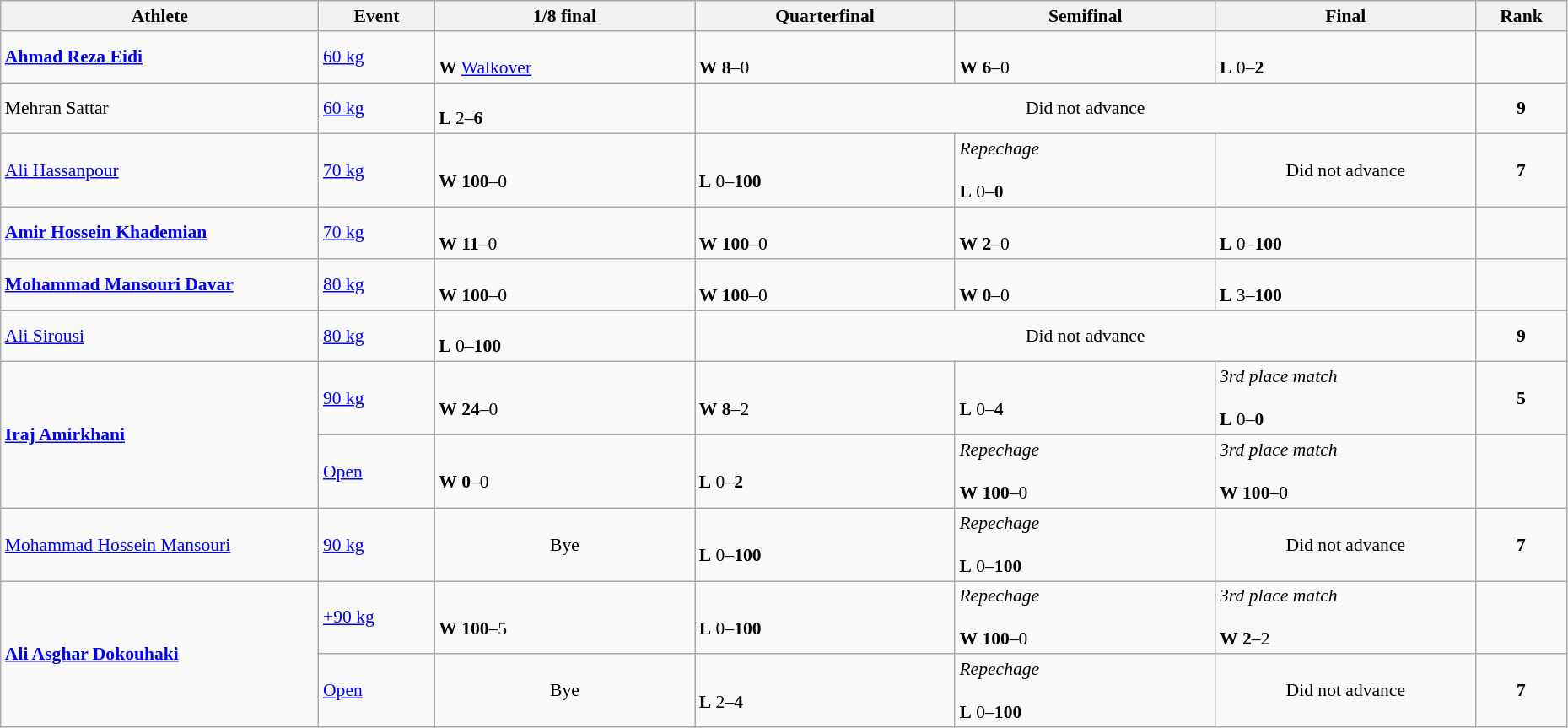<table class="wikitable" width="98%" style="text-align:left; font-size:90%">
<tr>
<th width="11%">Athlete</th>
<th width="4%">Event</th>
<th width="9%">1/8 final</th>
<th width="9%">Quarterfinal</th>
<th width="9%">Semifinal</th>
<th width="9%">Final</th>
<th width="3%">Rank</th>
</tr>
<tr>
<td><strong><a href='#'>Ahmad Reza Eidi</a></strong></td>
<td><a href='#'>60 kg</a></td>
<td><br><strong>W</strong> <a href='#'>Walkover</a></td>
<td><br><strong>W</strong> <strong>8</strong>–0</td>
<td><br><strong>W</strong> <strong>6</strong>–0</td>
<td><br><strong>L</strong> 0–<strong>2</strong></td>
<td align=center></td>
</tr>
<tr>
<td>Mehran Sattar</td>
<td><a href='#'>60 kg</a></td>
<td><br><strong>L</strong> 2–<strong>6</strong></td>
<td colspan=3 align=center>Did not advance</td>
<td align=center><strong>9</strong></td>
</tr>
<tr>
<td><a href='#'>Ali Hassanpour</a></td>
<td><a href='#'>70 kg</a></td>
<td><br><strong>W</strong> <strong>100</strong>–0</td>
<td><br><strong>L</strong> 0–<strong>100</strong></td>
<td><em>Repechage</em><br><br><strong>L</strong> 0–<strong>0</strong></td>
<td align=center>Did not advance</td>
<td align=center><strong>7</strong></td>
</tr>
<tr>
<td><strong><a href='#'>Amir Hossein Khademian</a></strong></td>
<td><a href='#'>70 kg</a></td>
<td><br><strong>W</strong> <strong>11</strong>–0</td>
<td><br><strong>W</strong> <strong>100</strong>–0</td>
<td><br><strong>W</strong> <strong>2</strong>–0</td>
<td><br><strong>L</strong> 0–<strong>100</strong></td>
<td align=center></td>
</tr>
<tr>
<td><strong><a href='#'>Mohammad Mansouri Davar</a></strong></td>
<td><a href='#'>80 kg</a></td>
<td><br><strong>W</strong> <strong>100</strong>–0</td>
<td><br><strong>W</strong> <strong>100</strong>–0</td>
<td><br><strong>W</strong> <strong>0</strong>–0</td>
<td><br><strong>L</strong> 3–<strong>100</strong></td>
<td align=center></td>
</tr>
<tr>
<td><a href='#'>Ali Sirousi</a></td>
<td><a href='#'>80 kg</a></td>
<td><br><strong>L</strong> 0–<strong>100</strong></td>
<td colspan=3 align=center>Did not advance</td>
<td align=center><strong>9</strong></td>
</tr>
<tr>
<td rowspan=2><strong><a href='#'>Iraj Amirkhani</a></strong></td>
<td><a href='#'>90 kg</a></td>
<td><br><strong>W</strong> <strong>24</strong>–0</td>
<td><br><strong>W</strong> <strong>8</strong>–2</td>
<td><br><strong>L</strong> 0–<strong>4</strong></td>
<td><em>3rd place match</em><br><br><strong>L</strong> 0–<strong>0</strong></td>
<td align=center><strong>5</strong></td>
</tr>
<tr>
<td><a href='#'>Open</a></td>
<td><br><strong>W</strong> <strong>0</strong>–0</td>
<td><br><strong>L</strong> 0–<strong>2</strong></td>
<td><em>Repechage</em><br><br><strong>W</strong> <strong>100</strong>–0</td>
<td><em>3rd place match</em><br><br><strong>W</strong> <strong>100</strong>–0</td>
<td align=center></td>
</tr>
<tr>
<td><a href='#'>Mohammad Hossein Mansouri</a></td>
<td><a href='#'>90 kg</a></td>
<td align=center>Bye</td>
<td><br><strong>L</strong> 0–<strong>100</strong></td>
<td><em>Repechage</em><br><br><strong>L</strong> 0–<strong>100</strong></td>
<td align=center>Did not advance</td>
<td align=center><strong>7</strong></td>
</tr>
<tr>
<td rowspan=2><strong><a href='#'>Ali Asghar Dokouhaki</a></strong></td>
<td><a href='#'>+90 kg</a></td>
<td><br><strong>W</strong> <strong>100</strong>–5</td>
<td><br><strong>L</strong> 0–<strong>100</strong></td>
<td><em>Repechage</em><br><br><strong>W</strong> <strong>100</strong>–0</td>
<td><em>3rd place match</em><br><br><strong>W</strong> <strong>2</strong>–2</td>
<td align=center></td>
</tr>
<tr>
<td><a href='#'>Open</a></td>
<td align=center>Bye</td>
<td><br><strong>L</strong> 2–<strong>4</strong></td>
<td><em>Repechage</em><br><br><strong>L</strong> 0–<strong>100</strong></td>
<td align=center>Did not advance</td>
<td align=center><strong>7</strong></td>
</tr>
</table>
